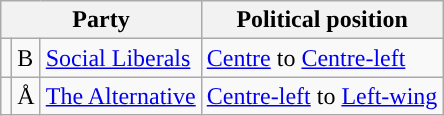<table class="wikitable">
<tr>
<th colspan="3">Party</th>
<th>Political position</th>
</tr>
<tr>
<td></td>
<td>B</td>
<td><a href='#'>Social Liberals</a></td>
<td><a href='#'>Centre</a> to <a href='#'>Centre-left</a></td>
</tr>
<tr>
<td></td>
<td>Å</td>
<td><a href='#'>The Alternative</a></td>
<td><a href='#'>Centre-left</a> to <a href='#'>Left-wing</a></td>
</tr>
</table>
